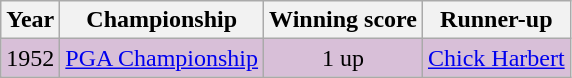<table class="wikitable">
<tr>
<th>Year</th>
<th>Championship</th>
<th>Winning score</th>
<th>Runner-up</th>
</tr>
<tr style="background:#D8BFD8;">
<td>1952</td>
<td><a href='#'>PGA Championship</a></td>
<td align=center>1 up</td>
<td> <a href='#'>Chick Harbert</a></td>
</tr>
</table>
